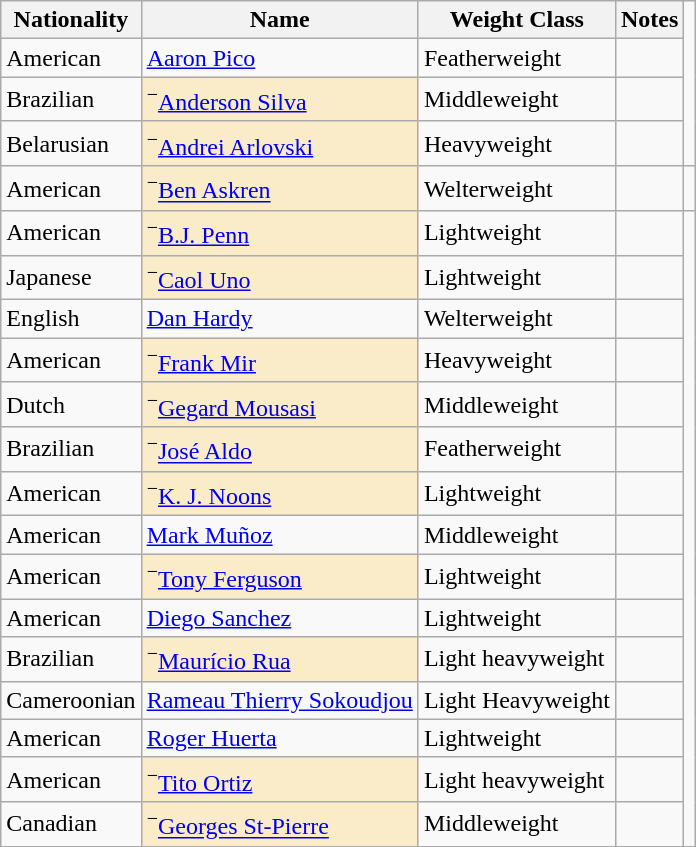<table class="wikitable sortable">
<tr>
<th>Nationality</th>
<th>Name</th>
<th>Weight Class</th>
<th class="unsortable">Notes</th>
</tr>
<tr>
<td> American</td>
<td><a href='#'>Aaron Pico</a></td>
<td>Featherweight</td>
<td></td>
</tr>
<tr>
<td> Brazilian</td>
<td style="background:#faecc8;"><sup>−</sup><a href='#'>Anderson Silva</a></td>
<td>Middleweight</td>
<td></td>
</tr>
<tr>
<td> Belarusian</td>
<td style="background:#faecc8;"><sup>−</sup><a href='#'>Andrei Arlovski</a></td>
<td>Heavyweight</td>
<td></td>
</tr>
<tr>
<td> American</td>
<td style="background:#faecc8;"><sup>−</sup><a href='#'>Ben Askren</a></td>
<td>Welterweight</td>
<td></td>
<td></td>
</tr>
<tr>
<td> American</td>
<td style="background:#faecc8;"><sup>−</sup><a href='#'>B.J. Penn</a></td>
<td>Lightweight</td>
<td></td>
</tr>
<tr>
<td> Japanese</td>
<td style="background:#faecc8;"><sup>−</sup><a href='#'>Caol Uno</a></td>
<td>Lightweight</td>
<td></td>
</tr>
<tr>
<td> English</td>
<td><a href='#'>Dan Hardy</a></td>
<td>Welterweight</td>
<td></td>
</tr>
<tr>
<td> American</td>
<td style="background:#faecc8;"><sup>−</sup><a href='#'>Frank Mir</a></td>
<td>Heavyweight</td>
<td></td>
</tr>
<tr>
<td> Dutch</td>
<td style="background:#faecc8;"><sup>−</sup><a href='#'>Gegard Mousasi</a></td>
<td>Middleweight</td>
<td></td>
</tr>
<tr>
<td> Brazilian</td>
<td style="background:#faecc8;"><sup>−</sup><a href='#'>José Aldo</a></td>
<td>Featherweight</td>
<td></td>
</tr>
<tr>
<td> American</td>
<td style="background:#faecc8;"><sup>−</sup><a href='#'>K. J. Noons</a></td>
<td>Lightweight</td>
<td></td>
</tr>
<tr>
<td> American</td>
<td><a href='#'>Mark Muñoz</a> </td>
<td>Middleweight</td>
<td></td>
</tr>
<tr>
<td> American</td>
<td style="background:#faecc8;"><sup>−</sup><a href='#'>Tony Ferguson</a> </td>
<td>Lightweight</td>
<td></td>
</tr>
<tr>
<td> American</td>
<td><a href='#'>Diego Sanchez</a></td>
<td>Lightweight</td>
<td></td>
</tr>
<tr>
<td> Brazilian</td>
<td style="background:#faecc8;"><sup>−</sup><a href='#'>Maurício Rua</a></td>
<td>Light heavyweight</td>
<td></td>
</tr>
<tr>
<td> Cameroonian</td>
<td><a href='#'>Rameau Thierry Sokoudjou</a></td>
<td>Light Heavyweight</td>
<td></td>
</tr>
<tr>
<td> American</td>
<td><a href='#'>Roger Huerta</a></td>
<td>Lightweight</td>
<td></td>
</tr>
<tr>
<td> American</td>
<td style="background:#faecc8;"><sup>−</sup><a href='#'>Tito Ortiz</a></td>
<td>Light heavyweight</td>
<td></td>
</tr>
<tr>
<td> Canadian</td>
<td style="background:#faecc8;"><sup>−</sup><a href='#'>Georges St-Pierre</a></td>
<td>Middleweight</td>
<td></td>
</tr>
</table>
